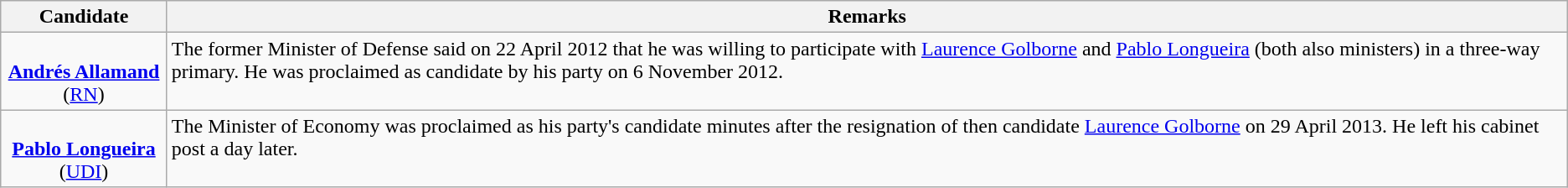<table class="wikitable">
<tr>
<th width="125">Candidate</th>
<th>Remarks</th>
</tr>
<tr valign="top">
<td align="center"><br><strong><a href='#'>Andrés Allamand</a></strong><br>(<a href='#'>RN</a>)</td>
<td>The former Minister of Defense said on 22 April 2012 that he was willing to participate with <a href='#'>Laurence Golborne</a> and <a href='#'>Pablo Longueira</a> (both also ministers) in a three-way primary. He was proclaimed as candidate by his party on 6 November 2012.</td>
</tr>
<tr valign="top">
<td align="center"><br><strong><a href='#'>Pablo Longueira</a></strong><br>(<a href='#'>UDI</a>)</td>
<td>The Minister of Economy was proclaimed as his party's candidate minutes after the resignation of then candidate <a href='#'>Laurence Golborne</a> on 29 April 2013. He left his cabinet post a day later.</td>
</tr>
</table>
